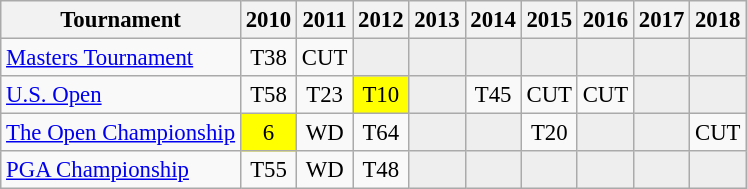<table class="wikitable" style="font-size:95%;text-align:center;">
<tr>
<th>Tournament</th>
<th>2010</th>
<th>2011</th>
<th>2012</th>
<th>2013</th>
<th>2014</th>
<th>2015</th>
<th>2016</th>
<th>2017</th>
<th>2018</th>
</tr>
<tr>
<td align=left><a href='#'>Masters Tournament</a></td>
<td>T38</td>
<td>CUT</td>
<td style="background:#eeeeee;"></td>
<td style="background:#eeeeee;"></td>
<td style="background:#eeeeee;"></td>
<td style="background:#eeeeee;"></td>
<td style="background:#eeeeee;"></td>
<td style="background:#eeeeee;"></td>
<td style="background:#eeeeee;"></td>
</tr>
<tr>
<td align=left><a href='#'>U.S. Open</a></td>
<td>T58</td>
<td>T23</td>
<td style="background:yellow;">T10</td>
<td style="background:#eeeeee;"></td>
<td>T45</td>
<td>CUT</td>
<td>CUT</td>
<td style="background:#eeeeee;"></td>
<td style="background:#eeeeee;"></td>
</tr>
<tr>
<td align=left><a href='#'>The Open Championship</a></td>
<td style="background:yellow;">6</td>
<td>WD</td>
<td>T64</td>
<td style="background:#eeeeee;"></td>
<td style="background:#eeeeee;"></td>
<td>T20</td>
<td style="background:#eeeeee;"></td>
<td style="background:#eeeeee;"></td>
<td>CUT</td>
</tr>
<tr>
<td align=left><a href='#'>PGA Championship</a></td>
<td>T55</td>
<td>WD</td>
<td>T48</td>
<td style="background:#eeeeee;"></td>
<td style="background:#eeeeee;"></td>
<td style="background:#eeeeee;"></td>
<td style="background:#eeeeee;"></td>
<td style="background:#eeeeee;"></td>
<td style="background:#eeeeee;"></td>
</tr>
</table>
